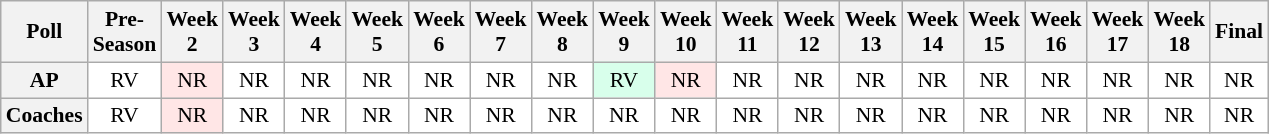<table class="wikitable" style="white-space:nowrap;font-size:90%">
<tr>
<th>Poll</th>
<th>Pre-<br>Season</th>
<th>Week<br>2</th>
<th>Week<br>3</th>
<th>Week<br>4</th>
<th>Week<br>5</th>
<th>Week<br>6</th>
<th>Week<br>7</th>
<th>Week<br>8</th>
<th>Week<br>9</th>
<th>Week<br>10</th>
<th>Week<br>11</th>
<th>Week<br>12</th>
<th>Week<br>13</th>
<th>Week<br>14</th>
<th>Week<br>15</th>
<th>Week<br>16</th>
<th>Week<br>17</th>
<th>Week<br>18</th>
<th>Final</th>
</tr>
<tr style="text-align:center;">
<th>AP</th>
<td style="background:#FFF;">RV</td>
<td style="background:#FFE6E6;">NR</td>
<td style="background:#FFF;">NR</td>
<td style="background:#FFF;">NR</td>
<td style="background:#FFF;">NR</td>
<td style="background:#FFF;">NR</td>
<td style="background:#FFF;">NR</td>
<td style="background:#FFF;">NR</td>
<td style="background:#D8FFEB;">RV</td>
<td style="background:#FFE6E6;">NR</td>
<td style="background:#FFF;">NR</td>
<td style="background:#FFF;">NR</td>
<td style="background:#FFF;">NR</td>
<td style="background:#FFF;">NR</td>
<td style="background:#FFF;">NR</td>
<td style="background:#FFF;">NR</td>
<td style="background:#FFF;">NR</td>
<td style="background:#FFF;">NR</td>
<td style="background:#FFF;">NR</td>
</tr>
<tr style="text-align:center;">
<th>Coaches</th>
<td style="background:#FFF;">RV</td>
<td style="background:#FFE6E6;">NR</td>
<td style="background:#FFF;">NR</td>
<td style="background:#FFF;">NR</td>
<td style="background:#FFF;">NR</td>
<td style="background:#FFF;">NR</td>
<td style="background:#FFF;">NR</td>
<td style="background:#FFF;">NR</td>
<td style="background:#FFF;">NR</td>
<td style="background:#FFF;">NR</td>
<td style="background:#FFF;">NR</td>
<td style="background:#FFF;">NR</td>
<td style="background:#FFF;">NR</td>
<td style="background:#FFF;">NR</td>
<td style="background:#FFF;">NR</td>
<td style="background:#FFF;">NR</td>
<td style="background:#FFF;">NR</td>
<td style="background:#FFF;">NR</td>
<td style="background:#FFF;">NR</td>
</tr>
</table>
